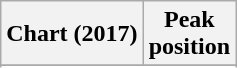<table class="wikitable sortable plainrowheaders" style="text-align:center">
<tr>
<th scope="col">Chart (2017)</th>
<th scope="col">Peak<br>position</th>
</tr>
<tr>
</tr>
<tr>
</tr>
<tr>
</tr>
</table>
